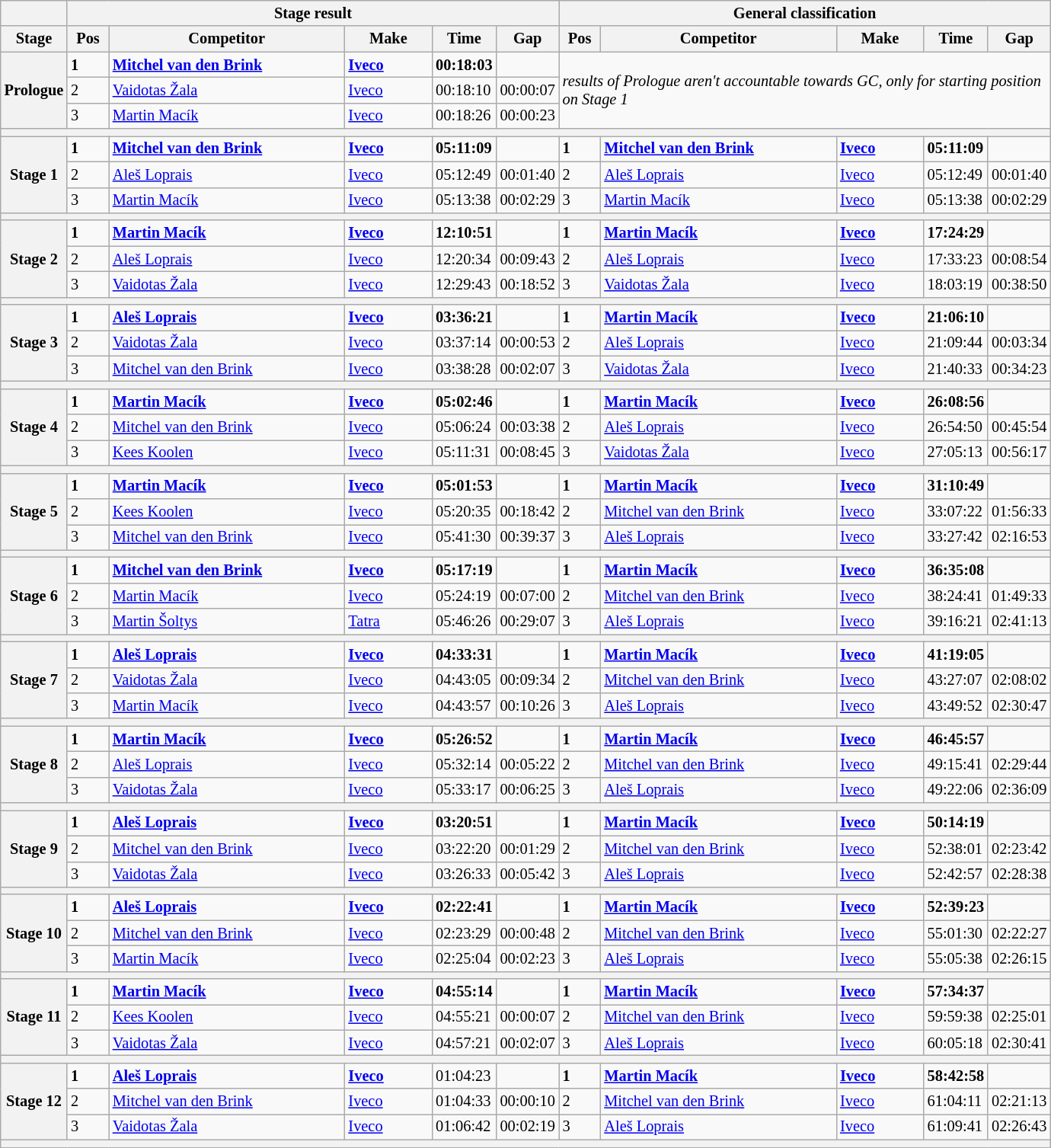<table class="wikitable" style="font-size:85%;">
<tr>
<th></th>
<th colspan=5>Stage result</th>
<th colspan=5>General classification</th>
</tr>
<tr>
<th width="40px">Stage</th>
<th width="30px">Pos</th>
<th width="200px">Competitor</th>
<th width="70px">Make</th>
<th width="40px">Time</th>
<th width="40px">Gap</th>
<th width="30px">Pos</th>
<th width="200px">Competitor</th>
<th width="70px">Make</th>
<th width="40px">Time</th>
<th width="40px">Gap</th>
</tr>
<tr>
<th rowspan=3>Prologue</th>
<td><strong>1</strong></td>
<td><strong> <a href='#'>Mitchel van den Brink</a></strong></td>
<td><strong><a href='#'>Iveco</a></strong></td>
<td><strong>00:18:03</strong></td>
<td></td>
<td colspan=5 rowspan=3><em>results of Prologue aren't accountable towards GC, only for starting position on Stage 1</em></td>
</tr>
<tr>
<td>2</td>
<td> <a href='#'>Vaidotas Žala</a></td>
<td><a href='#'>Iveco</a></td>
<td>00:18:10</td>
<td>00:00:07</td>
</tr>
<tr>
<td>3</td>
<td> <a href='#'>Martin Macík</a></td>
<td><a href='#'>Iveco</a></td>
<td>00:18:26</td>
<td>00:00:23</td>
</tr>
<tr>
<th colspan=11></th>
</tr>
<tr>
<th rowspan=3>Stage 1</th>
<td><strong>1</strong></td>
<td><strong> <a href='#'>Mitchel van den Brink</a></strong></td>
<td><strong><a href='#'>Iveco</a></strong></td>
<td><strong>05:11:09</strong></td>
<td></td>
<td><strong>1</strong></td>
<td><strong> <a href='#'>Mitchel van den Brink</a></strong></td>
<td><strong><a href='#'>Iveco</a></strong></td>
<td><strong>05:11:09</strong></td>
<td></td>
</tr>
<tr>
<td>2</td>
<td> <a href='#'>Aleš Loprais</a></td>
<td><a href='#'>Iveco</a></td>
<td>05:12:49</td>
<td>00:01:40</td>
<td>2</td>
<td> <a href='#'>Aleš Loprais</a></td>
<td><a href='#'>Iveco</a></td>
<td>05:12:49</td>
<td>00:01:40</td>
</tr>
<tr>
<td>3</td>
<td> <a href='#'>Martin Macík</a></td>
<td><a href='#'>Iveco</a></td>
<td>05:13:38</td>
<td>00:02:29</td>
<td>3</td>
<td> <a href='#'>Martin Macík</a></td>
<td><a href='#'>Iveco</a></td>
<td>05:13:38</td>
<td>00:02:29</td>
</tr>
<tr>
<th colspan=11></th>
</tr>
<tr>
<th rowspan=3>Stage 2</th>
<td><strong>1</strong></td>
<td><strong> <a href='#'>Martin Macík</a></strong></td>
<td><strong><a href='#'>Iveco</a></strong></td>
<td><strong>12:10:51</strong></td>
<td></td>
<td><strong>1</strong></td>
<td><strong> <a href='#'>Martin Macík</a></strong></td>
<td><strong><a href='#'>Iveco</a></strong></td>
<td><strong>17:24:29</strong></td>
<td></td>
</tr>
<tr>
<td>2</td>
<td> <a href='#'>Aleš Loprais</a></td>
<td><a href='#'>Iveco</a></td>
<td>12:20:34</td>
<td>00:09:43</td>
<td>2</td>
<td> <a href='#'>Aleš Loprais</a></td>
<td><a href='#'>Iveco</a></td>
<td>17:33:23</td>
<td>00:08:54</td>
</tr>
<tr>
<td>3</td>
<td> <a href='#'>Vaidotas Žala</a></td>
<td><a href='#'>Iveco</a></td>
<td>12:29:43</td>
<td>00:18:52</td>
<td>3</td>
<td> <a href='#'>Vaidotas Žala</a></td>
<td><a href='#'>Iveco</a></td>
<td>18:03:19</td>
<td>00:38:50</td>
</tr>
<tr>
<th colspan=11></th>
</tr>
<tr>
<th rowspan=3>Stage 3</th>
<td><strong>1</strong></td>
<td><strong> <a href='#'>Aleš Loprais</a></strong></td>
<td><strong><a href='#'>Iveco</a></strong></td>
<td><strong>03:36:21</strong></td>
<td></td>
<td><strong>1</strong></td>
<td><strong> <a href='#'>Martin Macík</a></strong></td>
<td><strong><a href='#'>Iveco</a></strong></td>
<td><strong>21:06:10</strong></td>
<td></td>
</tr>
<tr>
<td>2</td>
<td> <a href='#'>Vaidotas Žala</a></td>
<td><a href='#'>Iveco</a></td>
<td>03:37:14</td>
<td>00:00:53</td>
<td>2</td>
<td> <a href='#'>Aleš Loprais</a></td>
<td><a href='#'>Iveco</a></td>
<td>21:09:44</td>
<td>00:03:34</td>
</tr>
<tr>
<td>3</td>
<td> <a href='#'>Mitchel van den Brink</a></td>
<td><a href='#'>Iveco</a></td>
<td>03:38:28</td>
<td>00:02:07</td>
<td>3</td>
<td> <a href='#'>Vaidotas Žala</a></td>
<td><a href='#'>Iveco</a></td>
<td>21:40:33</td>
<td>00:34:23</td>
</tr>
<tr>
<th colspan=11></th>
</tr>
<tr>
<th rowspan=3>Stage 4</th>
<td><strong>1</strong></td>
<td><strong> <a href='#'>Martin Macík</a></strong></td>
<td><strong><a href='#'>Iveco</a></strong></td>
<td><strong>05:02:46</strong></td>
<td></td>
<td><strong>1</strong></td>
<td><strong> <a href='#'>Martin Macík</a></strong></td>
<td><strong><a href='#'>Iveco</a></strong></td>
<td><strong>26:08:56</strong></td>
<td></td>
</tr>
<tr>
<td>2</td>
<td> <a href='#'>Mitchel van den Brink</a></td>
<td><a href='#'>Iveco</a></td>
<td>05:06:24</td>
<td>00:03:38</td>
<td>2</td>
<td> <a href='#'>Aleš Loprais</a></td>
<td><a href='#'>Iveco</a></td>
<td>26:54:50</td>
<td>00:45:54</td>
</tr>
<tr>
<td>3</td>
<td> <a href='#'>Kees Koolen</a></td>
<td><a href='#'>Iveco</a></td>
<td>05:11:31</td>
<td>00:08:45</td>
<td>3</td>
<td> <a href='#'>Vaidotas Žala</a></td>
<td><a href='#'>Iveco</a></td>
<td>27:05:13</td>
<td>00:56:17</td>
</tr>
<tr>
<th colspan=11></th>
</tr>
<tr>
<th rowspan=3>Stage 5</th>
<td><strong>1</strong></td>
<td><strong> <a href='#'>Martin Macík</a></strong></td>
<td><strong><a href='#'>Iveco</a></strong></td>
<td><strong>05:01:53</strong></td>
<td></td>
<td><strong>1</strong></td>
<td><strong> <a href='#'>Martin Macík</a></strong></td>
<td><strong><a href='#'>Iveco</a></strong></td>
<td><strong>31:10:49</strong></td>
<td></td>
</tr>
<tr>
<td>2</td>
<td> <a href='#'>Kees Koolen</a></td>
<td><a href='#'>Iveco</a></td>
<td>05:20:35</td>
<td>00:18:42</td>
<td>2</td>
<td> <a href='#'>Mitchel van den Brink</a></td>
<td><a href='#'>Iveco</a></td>
<td>33:07:22</td>
<td>01:56:33</td>
</tr>
<tr>
<td>3</td>
<td> <a href='#'>Mitchel van den Brink</a></td>
<td><a href='#'>Iveco</a></td>
<td>05:41:30</td>
<td>00:39:37</td>
<td>3</td>
<td> <a href='#'>Aleš Loprais</a></td>
<td><a href='#'>Iveco</a></td>
<td>33:27:42</td>
<td>02:16:53</td>
</tr>
<tr>
<th colspan=11></th>
</tr>
<tr>
<th rowspan=3>Stage 6</th>
<td><strong>1</strong></td>
<td><strong> <a href='#'>Mitchel van den Brink</a></strong></td>
<td><strong><a href='#'>Iveco</a></strong></td>
<td><strong>05:17:19</strong></td>
<td></td>
<td><strong>1</strong></td>
<td><strong> <a href='#'>Martin Macík</a></strong></td>
<td><strong><a href='#'>Iveco</a></strong></td>
<td><strong>36:35:08</strong></td>
<td></td>
</tr>
<tr>
<td>2</td>
<td> <a href='#'>Martin Macík</a></td>
<td><a href='#'>Iveco</a></td>
<td>05:24:19</td>
<td>00:07:00</td>
<td>2</td>
<td> <a href='#'>Mitchel van den Brink</a></td>
<td><a href='#'>Iveco</a></td>
<td>38:24:41</td>
<td>01:49:33</td>
</tr>
<tr>
<td>3</td>
<td> <a href='#'>Martin Šoltys</a></td>
<td><a href='#'>Tatra</a></td>
<td>05:46:26</td>
<td>00:29:07</td>
<td>3</td>
<td> <a href='#'>Aleš Loprais</a></td>
<td><a href='#'>Iveco</a></td>
<td>39:16:21</td>
<td>02:41:13</td>
</tr>
<tr>
<th colspan=11></th>
</tr>
<tr>
<th rowspan=3>Stage 7</th>
<td><strong>1</strong></td>
<td><strong> <a href='#'>Aleš Loprais</a></strong></td>
<td><strong><a href='#'>Iveco</a></strong></td>
<td><strong>04:33:31</strong></td>
<td></td>
<td><strong>1</strong></td>
<td><strong> <a href='#'>Martin Macík</a></strong></td>
<td><strong><a href='#'>Iveco</a></strong></td>
<td><strong>41:19:05</strong></td>
<td></td>
</tr>
<tr>
<td>2</td>
<td> <a href='#'>Vaidotas Žala</a></td>
<td><a href='#'>Iveco</a></td>
<td>04:43:05</td>
<td>00:09:34</td>
<td>2</td>
<td> <a href='#'>Mitchel van den Brink</a></td>
<td><a href='#'>Iveco</a></td>
<td>43:27:07</td>
<td>02:08:02</td>
</tr>
<tr>
<td>3</td>
<td> <a href='#'>Martin Macík</a></td>
<td><a href='#'>Iveco</a></td>
<td>04:43:57</td>
<td>00:10:26</td>
<td>3</td>
<td> <a href='#'>Aleš Loprais</a></td>
<td><a href='#'>Iveco</a></td>
<td>43:49:52</td>
<td>02:30:47</td>
</tr>
<tr>
<th colspan=11></th>
</tr>
<tr>
<th rowspan=3>Stage 8</th>
<td><strong>1</strong></td>
<td><strong> <a href='#'>Martin Macík</a></strong></td>
<td><strong><a href='#'>Iveco</a></strong></td>
<td><strong>05:26:52</strong></td>
<td></td>
<td><strong>1</strong></td>
<td><strong> <a href='#'>Martin Macík</a></strong></td>
<td><strong><a href='#'>Iveco</a></strong></td>
<td><strong>46:45:57</strong></td>
<td></td>
</tr>
<tr>
<td>2</td>
<td> <a href='#'>Aleš Loprais</a></td>
<td><a href='#'>Iveco</a></td>
<td>05:32:14</td>
<td>00:05:22</td>
<td>2</td>
<td> <a href='#'>Mitchel van den Brink</a></td>
<td><a href='#'>Iveco</a></td>
<td>49:15:41</td>
<td>02:29:44</td>
</tr>
<tr>
<td>3</td>
<td> <a href='#'>Vaidotas Žala</a></td>
<td><a href='#'>Iveco</a></td>
<td>05:33:17</td>
<td>00:06:25</td>
<td>3</td>
<td> <a href='#'>Aleš Loprais</a></td>
<td><a href='#'>Iveco</a></td>
<td>49:22:06</td>
<td>02:36:09</td>
</tr>
<tr>
<th colspan=11></th>
</tr>
<tr>
<th rowspan=3>Stage 9</th>
<td><strong>1</strong></td>
<td><strong> <a href='#'>Aleš Loprais</a></strong></td>
<td><strong><a href='#'>Iveco</a></strong></td>
<td><strong>03:20:51</strong></td>
<td></td>
<td><strong>1</strong></td>
<td><strong> <a href='#'>Martin Macík</a></strong></td>
<td><strong><a href='#'>Iveco</a></strong></td>
<td><strong>50:14:19</strong></td>
<td></td>
</tr>
<tr>
<td>2</td>
<td> <a href='#'>Mitchel van den Brink</a></td>
<td><a href='#'>Iveco</a></td>
<td>03:22:20</td>
<td>00:01:29</td>
<td>2</td>
<td> <a href='#'>Mitchel van den Brink</a></td>
<td><a href='#'>Iveco</a></td>
<td>52:38:01</td>
<td>02:23:42</td>
</tr>
<tr>
<td>3</td>
<td> <a href='#'>Vaidotas Žala</a></td>
<td><a href='#'>Iveco</a></td>
<td>03:26:33</td>
<td>00:05:42</td>
<td>3</td>
<td> <a href='#'>Aleš Loprais</a></td>
<td><a href='#'>Iveco</a></td>
<td>52:42:57</td>
<td>02:28:38</td>
</tr>
<tr>
<th colspan=11></th>
</tr>
<tr>
<th rowspan=3>Stage 10</th>
<td><strong>1</strong></td>
<td><strong> <a href='#'>Aleš Loprais</a></strong></td>
<td><strong><a href='#'>Iveco</a></strong></td>
<td><strong>02:22:41</strong></td>
<td></td>
<td><strong>1</strong></td>
<td><strong> <a href='#'>Martin Macík</a></strong></td>
<td><strong><a href='#'>Iveco</a></strong></td>
<td><strong>52:39:23</strong></td>
<td></td>
</tr>
<tr>
<td>2</td>
<td> <a href='#'>Mitchel van den Brink</a></td>
<td><a href='#'>Iveco</a></td>
<td>02:23:29</td>
<td>00:00:48</td>
<td>2</td>
<td> <a href='#'>Mitchel van den Brink</a></td>
<td><a href='#'>Iveco</a></td>
<td>55:01:30</td>
<td>02:22:27</td>
</tr>
<tr>
<td>3</td>
<td> <a href='#'>Martin Macík</a></td>
<td><a href='#'>Iveco</a></td>
<td>02:25:04</td>
<td>00:02:23</td>
<td>3</td>
<td> <a href='#'>Aleš Loprais</a></td>
<td><a href='#'>Iveco</a></td>
<td>55:05:38</td>
<td>02:26:15</td>
</tr>
<tr>
<th colspan=11></th>
</tr>
<tr>
<th rowspan=3>Stage 11</th>
<td><strong>1</strong></td>
<td><strong> <a href='#'>Martin Macík</a></strong></td>
<td><strong><a href='#'>Iveco</a></strong></td>
<td><strong>04:55:14</strong></td>
<td></td>
<td><strong>1</strong></td>
<td><strong> <a href='#'>Martin Macík</a></strong></td>
<td><strong><a href='#'>Iveco</a></strong></td>
<td><strong>57:34:37</strong></td>
<td></td>
</tr>
<tr>
<td>2</td>
<td> <a href='#'>Kees Koolen</a></td>
<td><a href='#'>Iveco</a></td>
<td>04:55:21</td>
<td>00:00:07</td>
<td>2</td>
<td> <a href='#'>Mitchel van den Brink</a></td>
<td><a href='#'>Iveco</a></td>
<td>59:59:38</td>
<td>02:25:01</td>
</tr>
<tr>
<td>3</td>
<td> <a href='#'>Vaidotas Žala</a></td>
<td><a href='#'>Iveco</a></td>
<td>04:57:21</td>
<td>00:02:07</td>
<td>3</td>
<td> <a href='#'>Aleš Loprais</a></td>
<td><a href='#'>Iveco</a></td>
<td>60:05:18</td>
<td>02:30:41</td>
</tr>
<tr>
<th colspan=11></th>
</tr>
<tr>
<th rowspan="3">Stage 12</th>
<td><strong>1</strong></td>
<td><strong> <a href='#'>Aleš Loprais</a></strong></td>
<td><strong><a href='#'>Iveco</a></strong></td>
<td>01:04:23</td>
<td></td>
<td><strong>1</strong></td>
<td><strong> <a href='#'>Martin Macík</a></strong></td>
<td><strong><a href='#'>Iveco</a></strong></td>
<td><strong>58:42:58</strong></td>
<td></td>
</tr>
<tr>
<td>2</td>
<td> <a href='#'>Mitchel van den Brink</a></td>
<td><a href='#'>Iveco</a></td>
<td>01:04:33</td>
<td>00:00:10</td>
<td>2</td>
<td> <a href='#'>Mitchel van den Brink</a></td>
<td><a href='#'>Iveco</a></td>
<td>61:04:11</td>
<td>02:21:13</td>
</tr>
<tr>
<td>3</td>
<td> <a href='#'>Vaidotas Žala</a></td>
<td><a href='#'>Iveco</a></td>
<td>01:06:42</td>
<td>00:02:19</td>
<td>3</td>
<td> <a href='#'>Aleš Loprais</a></td>
<td><a href='#'>Iveco</a></td>
<td>61:09:41</td>
<td>02:26:43</td>
</tr>
<tr>
<th colspan="11"></th>
</tr>
</table>
